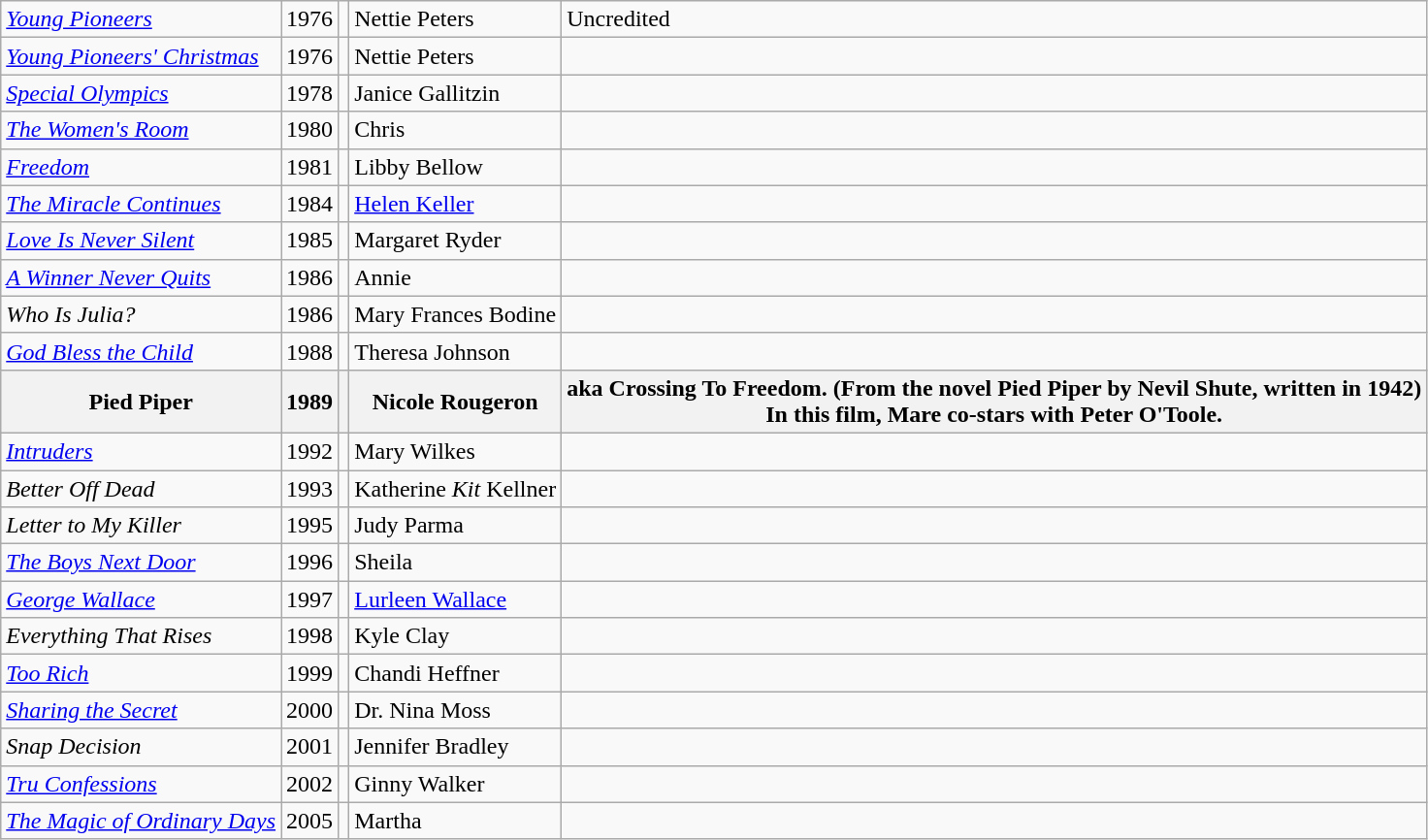<table class="wikitable sortable">
<tr>
<td><em><a href='#'>Young Pioneers</a></em></td>
<td>1976</td>
<td></td>
<td>Nettie Peters</td>
<td>Uncredited</td>
</tr>
<tr>
<td><em><a href='#'>Young Pioneers' Christmas</a></em></td>
<td>1976</td>
<td></td>
<td>Nettie Peters</td>
<td></td>
</tr>
<tr>
<td><em><a href='#'>Special Olympics</a></em></td>
<td>1978</td>
<td></td>
<td>Janice Gallitzin</td>
<td></td>
</tr>
<tr>
<td><em><a href='#'>The Women's Room</a></em></td>
<td>1980</td>
<td></td>
<td>Chris</td>
<td></td>
</tr>
<tr>
<td><em><a href='#'>Freedom</a></em></td>
<td>1981</td>
<td></td>
<td>Libby Bellow</td>
<td></td>
</tr>
<tr>
<td><em><a href='#'>The Miracle Continues</a></em></td>
<td>1984</td>
<td></td>
<td><a href='#'>Helen Keller</a></td>
<td></td>
</tr>
<tr>
<td><em><a href='#'>Love Is Never Silent</a></em></td>
<td>1985</td>
<td></td>
<td>Margaret Ryder</td>
<td></td>
</tr>
<tr>
<td><em><a href='#'>A Winner Never Quits</a></em></td>
<td>1986</td>
<td></td>
<td>Annie</td>
<td></td>
</tr>
<tr>
<td><em>Who Is Julia?</em></td>
<td>1986</td>
<td></td>
<td>Mary Frances Bodine</td>
<td></td>
</tr>
<tr>
<td><em><a href='#'>God Bless the Child</a></em></td>
<td>1988</td>
<td></td>
<td>Theresa Johnson</td>
</tr>
<tr>
<th>Pied Piper</th>
<th>1989</th>
<th></th>
<th>Nicole Rougeron</th>
<th>aka Crossing To Freedom. (From the novel Pied Piper by Nevil Shute, written in 1942)<br>In this film, Mare co-stars with Peter O'Toole.</th>
</tr>
<tr>
<td><em><a href='#'>Intruders</a></em></td>
<td>1992</td>
<td></td>
<td>Mary Wilkes</td>
<td></td>
</tr>
<tr>
<td><em>Better Off Dead</em></td>
<td>1993</td>
<td></td>
<td>Katherine <em>Kit</em> Kellner</td>
<td></td>
</tr>
<tr>
<td><em>Letter to My Killer</em></td>
<td>1995</td>
<td></td>
<td>Judy Parma</td>
<td></td>
</tr>
<tr>
<td><em><a href='#'>The Boys Next Door</a></em></td>
<td>1996</td>
<td></td>
<td>Sheila</td>
<td></td>
</tr>
<tr>
<td><em><a href='#'>George Wallace</a></em></td>
<td>1997</td>
<td></td>
<td><a href='#'>Lurleen Wallace</a></td>
<td></td>
</tr>
<tr>
<td><em>Everything That Rises</em></td>
<td>1998</td>
<td></td>
<td>Kyle Clay</td>
<td></td>
</tr>
<tr>
<td><em><a href='#'>Too Rich</a></em></td>
<td>1999</td>
<td></td>
<td>Chandi Heffner</td>
<td></td>
</tr>
<tr>
<td><em><a href='#'>Sharing the Secret</a></em></td>
<td>2000</td>
<td></td>
<td>Dr. Nina Moss</td>
<td></td>
</tr>
<tr>
<td><em>Snap Decision</em></td>
<td>2001</td>
<td></td>
<td>Jennifer Bradley</td>
<td></td>
</tr>
<tr>
<td><em><a href='#'>Tru Confessions</a></em></td>
<td>2002</td>
<td></td>
<td>Ginny Walker</td>
<td></td>
</tr>
<tr>
<td><em><a href='#'>The Magic of Ordinary Days</a></em></td>
<td>2005</td>
<td></td>
<td>Martha</td>
<td></td>
</tr>
</table>
